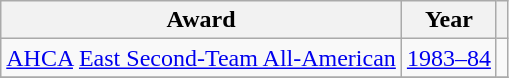<table class="wikitable">
<tr>
<th>Award</th>
<th>Year</th>
<th></th>
</tr>
<tr>
<td><a href='#'>AHCA</a> <a href='#'>East Second-Team All-American</a></td>
<td><a href='#'>1983–84</a></td>
<td></td>
</tr>
<tr>
</tr>
</table>
